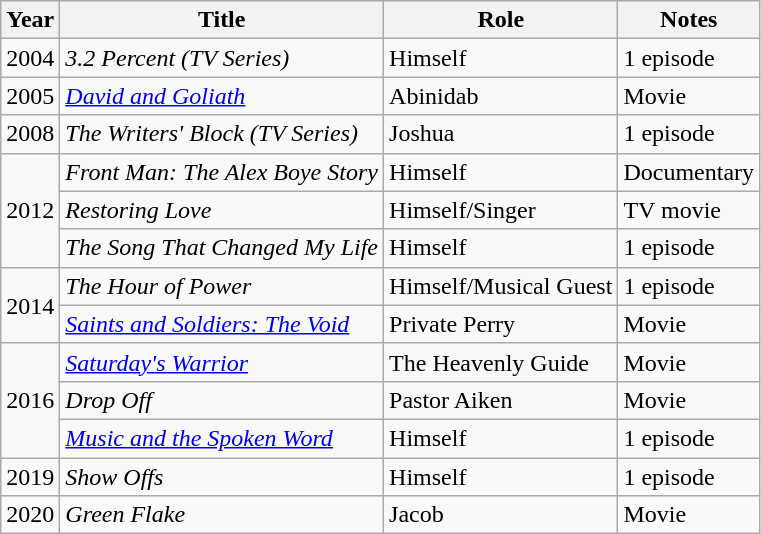<table class="wikitable sortable">
<tr>
<th>Year</th>
<th>Title</th>
<th>Role</th>
<th>Notes</th>
</tr>
<tr>
<td>2004</td>
<td><em>3.2 Percent (TV Series)</em></td>
<td>Himself</td>
<td>1 episode</td>
</tr>
<tr>
<td>2005</td>
<td><em><a href='#'>David and Goliath</a></em></td>
<td>Abinidab</td>
<td>Movie</td>
</tr>
<tr>
<td>2008</td>
<td><em>The Writers' Block (TV Series)</em></td>
<td>Joshua</td>
<td>1 episode</td>
</tr>
<tr>
<td rowspan=3>2012</td>
<td><em>Front Man: The Alex Boye Story</em></td>
<td>Himself</td>
<td>Documentary</td>
</tr>
<tr>
<td><em>Restoring Love</em></td>
<td>Himself/Singer</td>
<td>TV movie</td>
</tr>
<tr>
<td><em>The Song That Changed My Life</em></td>
<td>Himself</td>
<td>1 episode</td>
</tr>
<tr>
<td rowspan=2>2014</td>
<td><em>The Hour of Power</em></td>
<td>Himself/Musical Guest</td>
<td>1 episode</td>
</tr>
<tr>
<td><em><a href='#'>Saints and Soldiers: The Void</a></em></td>
<td>Private Perry</td>
<td>Movie</td>
</tr>
<tr>
<td rowspan=3>2016</td>
<td><em><a href='#'>Saturday's Warrior</a></em></td>
<td>The Heavenly Guide</td>
<td>Movie</td>
</tr>
<tr>
<td><em>Drop Off</em></td>
<td>Pastor Aiken</td>
<td>Movie</td>
</tr>
<tr>
<td><em><a href='#'>Music and the Spoken Word</a></em></td>
<td>Himself</td>
<td>1 episode</td>
</tr>
<tr>
<td>2019</td>
<td><em>Show Offs</em></td>
<td>Himself</td>
<td>1 episode</td>
</tr>
<tr>
<td>2020</td>
<td><em>Green Flake</em></td>
<td>Jacob</td>
<td>Movie</td>
</tr>
</table>
